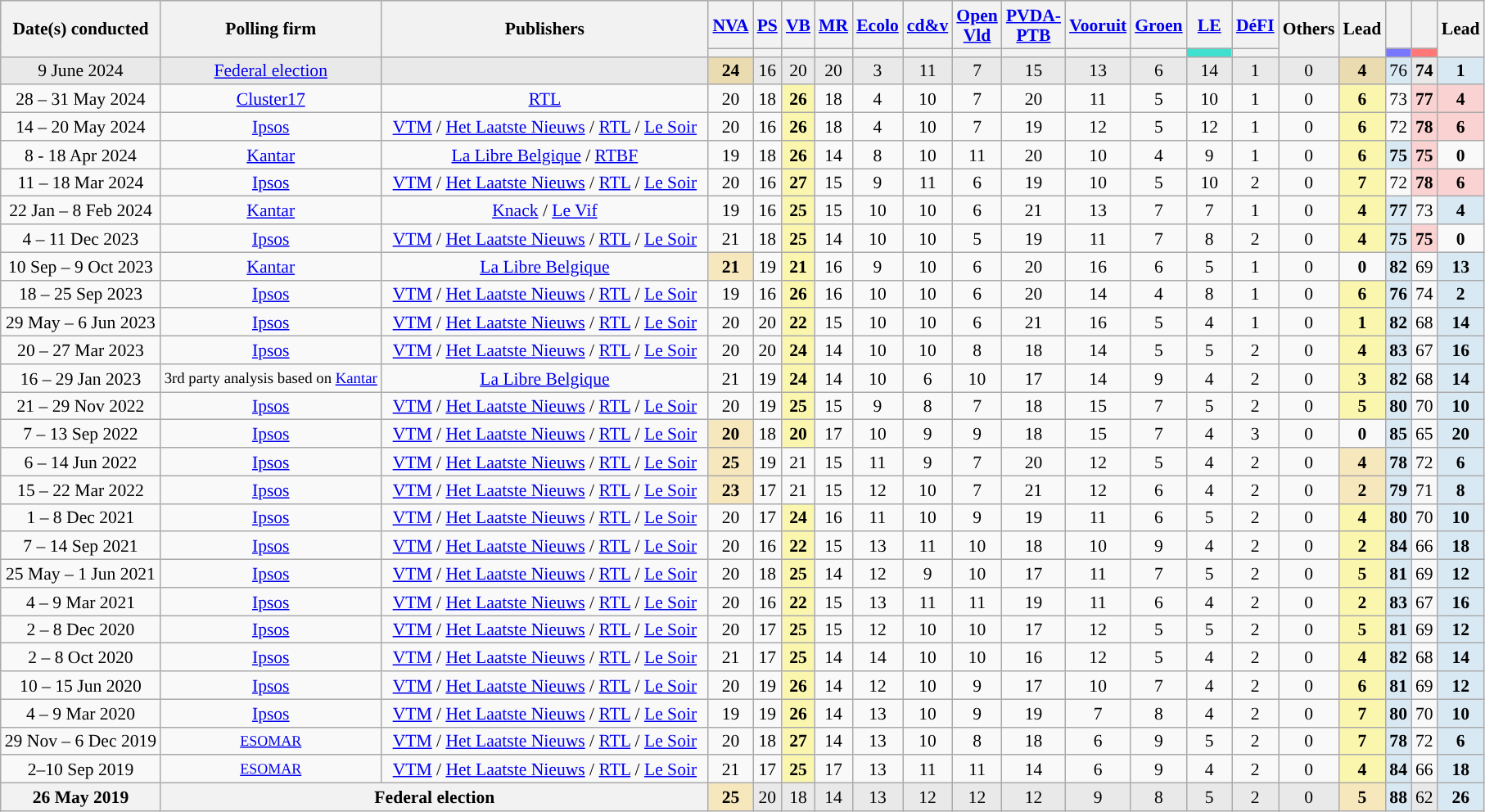<table class="wikitable" style="text-align:center; font-size:90%; line-height:16px;">
<tr style="background-color:#E9E9E9">
<th rowspan="2">Date(s) conducted</th>
<th rowspan="2">Polling firm</th>
<th style="min-width: 143px" width="260" rowspan="2">Publishers</th>
<th><a href='#'><span>NVA</span></a></th>
<th><a href='#'><span>PS</span></a></th>
<th><a href='#'><span>VB</span></a></th>
<th><a href='#'><span>MR</span></a></th>
<th><a href='#'><span>Ecolo</span></a></th>
<th><a href='#'><span>cd&v</span></a></th>
<th><a href='#'><span>Open<br>Vld</span></a></th>
<th><a href='#'><span>PVDA-<br>PTB</span></a></th>
<th><a href='#'><span>Vooruit</span></a></th>
<th><a href='#'><span>Groen</span></a></th>
<th><a href='#'><span>LE</span></a></th>
<th><a href='#'><span>DéFI</span></a></th>
<th rowspan="2">Others</th>
<th rowspan="2">Lead</th>
<th></th>
<th></th>
<th rowspan="2">Lead</th>
</tr>
<tr>
<th style="background:"></th>
<th style="background:"></th>
<th style="background:"></th>
<th style="background:"></th>
<th style="background:"></th>
<th style="background:"></th>
<th style="background:"></th>
<th style="background:"></th>
<th style="background:"></th>
<th style="background:"></th>
<th style="background:Turquoise; width:30px;"></th>
<th style="background:"></th>
<th class="unsortable" style="background:#7777FF"></th>
<th class="unsortable" style="background:#FF7777"></th>
</tr>
<tr style="background-color:#E9E9E9">
<td>9 June 2024</td>
<td><a href='#'>Federal election</a></td>
<td></td>
<td style="background-color:#f2bd2e4d"><strong>24</strong>     </td>
<td>16     </td>
<td>20     </td>
<td>20     </td>
<td>3     </td>
<td>11     </td>
<td>7     </td>
<td>15     </td>
<td>13     </td>
<td>6     </td>
<td>14     </td>
<td>1     </td>
<td>0     </td>
<td style="background-color:#f2bd2e4d"><strong>4</strong>  </td>
<td style="background:#D9E9F4">76     </td>
<td><strong>74</strong>  </td>
<td style="background-color:#D9E9F4"><strong>1</strong>  </td>
</tr>
<tr>
<td>28 – 31 May 2024</td>
<td><a href='#'>Cluster17</a></td>
<td><a href='#'>RTL</a></td>
<td>20     </td>
<td>18     </td>
<td style="background-color:#fff0004d"><strong>26</strong>  </td>
<td>18     </td>
<td>4     </td>
<td>10     </td>
<td>7     </td>
<td>20     </td>
<td>11     </td>
<td>5     </td>
<td>10     </td>
<td>1     </td>
<td>0     </td>
<td style="background-color:#fff0004d"><strong>6</strong>  </td>
<td>73     </td>
<td style="background-color:#ff77774d"><strong>77</strong>  </td>
<td style="background-color:#ff77774d"><strong>4</strong>  </td>
</tr>
<tr>
<td>14 – 20 May 2024</td>
<td><a href='#'>Ipsos</a></td>
<td><a href='#'>VTM</a> / <a href='#'>Het Laatste Nieuws</a> / <a href='#'>RTL</a> / <a href='#'>Le Soir</a></td>
<td>20     </td>
<td>16     </td>
<td style="background-color:#fff0004d"><strong>26</strong>  </td>
<td>18     </td>
<td>4     </td>
<td>10     </td>
<td>7     </td>
<td>19     </td>
<td>12     </td>
<td>5     </td>
<td>12     </td>
<td>1     </td>
<td>0     </td>
<td style="background-color:#fff0004d"><strong>6</strong>  </td>
<td>72     </td>
<td style="background-color:#ff77774d"><strong>78</strong>  </td>
<td style="background-color:#ff77774d"><strong>6</strong>  </td>
</tr>
<tr>
<td>8 - 18 Apr 2024</td>
<td><a href='#'>Kantar</a></td>
<td><a href='#'>La Libre Belgique</a> / <a href='#'>RTBF</a></td>
<td>19  </td>
<td>18     </td>
<td style="background-color:#fff0004d"><strong>26</strong>  </td>
<td>14     </td>
<td>8     </td>
<td>10     </td>
<td>11     </td>
<td>20     </td>
<td>10     </td>
<td>4     </td>
<td>9     </td>
<td>1     </td>
<td>0     </td>
<td style="background-color:#fff0004d"><strong>6</strong>  </td>
<td style="background:#D9E9F4"><strong>75</strong>  </td>
<td style="background-color:#ff77774d"><strong>75</strong>  </td>
<td><strong>0</strong>  </td>
</tr>
<tr>
<td>11 – 18 Mar 2024</td>
<td><a href='#'>Ipsos</a></td>
<td><a href='#'>VTM</a> / <a href='#'>Het Laatste Nieuws</a> / <a href='#'>RTL</a> / <a href='#'>Le Soir</a></td>
<td>20     </td>
<td>16     </td>
<td style="background-color:#fff0004d"><strong>27</strong>  </td>
<td>15     </td>
<td>9      </td>
<td>11     </td>
<td>6     </td>
<td>19     </td>
<td>10     </td>
<td>5     </td>
<td>10    </td>
<td>2     </td>
<td>0     </td>
<td style="background-color:#fff0004d"><strong>7</strong>  </td>
<td>72     </td>
<td style="background-color:#ff77774d"><strong>78</strong>  </td>
<td style="background-color:#ff77774d"><strong>6</strong>  </td>
</tr>
<tr>
<td>22 Jan – 8 Feb 2024</td>
<td><a href='#'>Kantar</a></td>
<td><a href='#'>Knack</a> / <a href='#'>Le Vif</a></td>
<td>19     </td>
<td>16     </td>
<td style="background-color:#fff0004d"><strong>25</strong>  </td>
<td>15     </td>
<td>10     </td>
<td>10     </td>
<td>6     </td>
<td>21     </td>
<td>13     </td>
<td>7     </td>
<td>7     </td>
<td>1     </td>
<td>0     </td>
<td style="background-color:#fff0004d"><strong>4</strong>  </td>
<td style="background:#D9E9F4"><strong>77</strong>  </td>
<td>73     </td>
<td style="background:#D9E9F4"><strong>4</strong>  </td>
</tr>
<tr>
<td>4 – 11 Dec 2023</td>
<td><a href='#'>Ipsos</a></td>
<td><a href='#'>VTM</a> / <a href='#'>Het Laatste Nieuws</a> / <a href='#'>RTL</a> / <a href='#'>Le Soir</a></td>
<td>21     </td>
<td>18     </td>
<td style="background-color:#fff0004d"><strong>25</strong>  </td>
<td>14     </td>
<td>10     </td>
<td>10     </td>
<td>5     </td>
<td>19     </td>
<td>11     </td>
<td>7     </td>
<td>8     </td>
<td>2     </td>
<td>0     </td>
<td style="background-color:#fff0004d"><strong>4</strong>  </td>
<td style="background:#D9E9F4"><strong>75</strong>  </td>
<td style="background-color:#ff77774d"><strong>75</strong>  </td>
<td><strong>0</strong>  </td>
</tr>
<tr>
<td>10 Sep – 9 Oct 2023</td>
<td><a href='#'>Kantar</a></td>
<td><a href='#'>La Libre Belgique</a></td>
<td style="background-color:#f2bd2e4d"><strong>21</strong>  </td>
<td>19     </td>
<td style="background-color:#fff0004d"><strong>21</strong>  </td>
<td>16     </td>
<td>9     </td>
<td>10     </td>
<td>6     </td>
<td>20     </td>
<td>16     </td>
<td>6     </td>
<td>5     </td>
<td>1     </td>
<td>0     </td>
<td><strong>0</strong>  </td>
<td style="background:#D9E9F4"><strong>82</strong>  </td>
<td>69     </td>
<td style="background:#D9E9F4"><strong>13</strong>  </td>
</tr>
<tr>
<td>18 – 25 Sep 2023</td>
<td><a href='#'>Ipsos</a></td>
<td><a href='#'>VTM</a> / <a href='#'>Het Laatste Nieuws</a> / <a href='#'>RTL</a> / <a href='#'>Le Soir</a></td>
<td>19     </td>
<td>16     </td>
<td style="background-color:#fff0004d"><strong>26</strong>  </td>
<td>16     </td>
<td>10     </td>
<td>10     </td>
<td>6     </td>
<td>20     </td>
<td>14     </td>
<td>4     </td>
<td>8     </td>
<td>1     </td>
<td>0     </td>
<td style="background-color:#fff0004d"><strong>6</strong>  </td>
<td style="background:#D9E9F4"><strong>76</strong>  </td>
<td>74     </td>
<td style="background:#D9E9F4"><strong>2</strong>  </td>
</tr>
<tr>
<td>29 May – 6 Jun 2023</td>
<td><a href='#'>Ipsos</a></td>
<td><a href='#'>VTM</a> / <a href='#'>Het Laatste Nieuws</a> / <a href='#'>RTL</a> / <a href='#'>Le Soir</a></td>
<td>20     </td>
<td>20     </td>
<td style="background-color:#fff0004d"><strong>22</strong>  </td>
<td>15     </td>
<td>10     </td>
<td>10     </td>
<td>6     </td>
<td>21       </td>
<td>16     </td>
<td>5     </td>
<td>4     </td>
<td>1     </td>
<td>0     </td>
<td style="background-color:#fff0004d"><strong>1</strong>  </td>
<td style="background:#D9E9F4"><strong>82</strong>  </td>
<td>68     </td>
<td style="background:#D9E9F4"><strong>14</strong>  </td>
</tr>
<tr>
<td>20 – 27 Mar 2023</td>
<td><a href='#'>Ipsos</a></td>
<td><a href='#'>VTM</a> / <a href='#'>Het Laatste Nieuws</a> / <a href='#'>RTL</a> / <a href='#'>Le Soir</a></td>
<td>20     </td>
<td>20     </td>
<td style="background-color:#fff0004d"><strong>24</strong>  </td>
<td>14     </td>
<td>10     </td>
<td>10     </td>
<td>8     </td>
<td>18      </td>
<td>14     </td>
<td>5     </td>
<td>5     </td>
<td>2     </td>
<td>0     </td>
<td style="background-color:#fff0004d"><strong>4</strong>  </td>
<td style="background:#D9E9F4"><strong>83</strong>  </td>
<td>67     </td>
<td style="background:#D9E9F4"><strong>16</strong>  </td>
</tr>
<tr>
<td>16 – 29 Jan 2023</td>
<td style="font-size: 0.87em">3rd party analysis based on <a href='#'>Kantar</a></td>
<td><a href='#'>La Libre Belgique</a></td>
<td>21     </td>
<td>19     </td>
<td style="background-color:#fff0004d"><strong>24</strong>  </td>
<td>14     </td>
<td>10     </td>
<td>6     </td>
<td>10     </td>
<td>17      </td>
<td>14     </td>
<td>9     </td>
<td>4     </td>
<td>2     </td>
<td>0     </td>
<td style="background-color:#fff0004d"><strong>3</strong>  </td>
<td style="background:#D9E9F4"><strong>82</strong>  </td>
<td>68     </td>
<td style="background:#D9E9F4"><strong>14</strong>  </td>
</tr>
<tr>
<td>21 – 29 Nov 2022</td>
<td><a href='#'>Ipsos</a></td>
<td><a href='#'>VTM</a> / <a href='#'>Het Laatste Nieuws</a> / <a href='#'>RTL</a> / <a href='#'>Le Soir</a></td>
<td>20     </td>
<td>19     </td>
<td style="background-color:#fff0004d"><strong>25</strong>  </td>
<td>15     </td>
<td>9     </td>
<td>8     </td>
<td>7     </td>
<td>18      </td>
<td>15     </td>
<td>7     </td>
<td>5     </td>
<td>2     </td>
<td>0     </td>
<td style="background-color:#fff0004d"><strong>5</strong>  </td>
<td style="background:#D9E9F4"><strong>80</strong>  </td>
<td>70     </td>
<td style="background:#D9E9F4"><strong>10</strong>  </td>
</tr>
<tr>
<td>7 – 13 Sep 2022</td>
<td><a href='#'>Ipsos</a></td>
<td><a href='#'>VTM</a> / <a href='#'>Het Laatste Nieuws</a> / <a href='#'>RTL</a> / <a href='#'>Le Soir</a></td>
<td style="background-color:#f2bd2e4d"><strong>20</strong>  </td>
<td>18     </td>
<td style="background-color:#fff0004d"><strong>20</strong>  </td>
<td>17     </td>
<td>10     </td>
<td>9     </td>
<td>9     </td>
<td>18      </td>
<td>15     </td>
<td>7     </td>
<td>4     </td>
<td>3     </td>
<td>0     </td>
<td><strong>0</strong>  </td>
<td style="background:#D9E9F4"><strong>85</strong>  </td>
<td>65     </td>
<td style="background:#D9E9F4"><strong>20</strong>  </td>
</tr>
<tr>
<td>6 – 14 Jun 2022</td>
<td><a href='#'>Ipsos</a></td>
<td><a href='#'>VTM</a> / <a href='#'>Het Laatste Nieuws</a> / <a href='#'>RTL</a> / <a href='#'>Le Soir</a></td>
<td style="background-color:#f2bd2e4d"><strong>25</strong>  </td>
<td>19     </td>
<td>21     </td>
<td>15     </td>
<td>11     </td>
<td>9     </td>
<td>7     </td>
<td>20     </td>
<td>12     </td>
<td>5     </td>
<td>4     </td>
<td>2     </td>
<td>0     </td>
<td style="background-color:#f2bd2e4d"><strong>4</strong>  </td>
<td style="background:#D9E9F4"><strong>78</strong>  </td>
<td>72     </td>
<td style="background:#D9E9F4"><strong>6</strong>  </td>
</tr>
<tr>
<td>15 – 22 Mar 2022</td>
<td><a href='#'>Ipsos</a></td>
<td><a href='#'>VTM</a> / <a href='#'>Het Laatste Nieuws</a> / <a href='#'>RTL</a> / <a href='#'>Le Soir</a></td>
<td style="background-color:#f2bd2e4d"><strong>23</strong>  </td>
<td>17     </td>
<td>21     </td>
<td>15     </td>
<td>12     </td>
<td>10     </td>
<td>7     </td>
<td>21     </td>
<td>12     </td>
<td>6     </td>
<td>4     </td>
<td>2     </td>
<td>0     </td>
<td style="background-color:#f2bd2e4d"><strong>2</strong>  </td>
<td style="background:#D9E9F4"><strong>79</strong>  </td>
<td>71     </td>
<td style="background:#D9E9F4"><strong>8</strong>  </td>
</tr>
<tr>
<td>1 – 8 Dec 2021</td>
<td><a href='#'>Ipsos</a></td>
<td><a href='#'>VTM</a> / <a href='#'>Het Laatste Nieuws</a> / <a href='#'>RTL</a> / <a href='#'>Le Soir</a></td>
<td>20     </td>
<td>17     </td>
<td style="background-color:#fff0004d"><strong>24</strong>  </td>
<td>16     </td>
<td>11     </td>
<td>10     </td>
<td>9     </td>
<td>19     </td>
<td>11     </td>
<td>6     </td>
<td>5     </td>
<td>2     </td>
<td>0     </td>
<td style="background-color:#fff0004d"><strong>4</strong>  </td>
<td style="background:#D9E9F4"><strong>80</strong>  </td>
<td>70     </td>
<td style="background:#D9E9F4"><strong>10</strong>  </td>
</tr>
<tr>
<td>7 – 14 Sep 2021</td>
<td><a href='#'>Ipsos</a></td>
<td><a href='#'>VTM</a> / <a href='#'>Het Laatste Nieuws</a> / <a href='#'>RTL</a> / <a href='#'>Le Soir</a></td>
<td>20     </td>
<td>16     </td>
<td style="background-color:#fff0004d"><strong>22</strong>  </td>
<td>15     </td>
<td>13     </td>
<td>11     </td>
<td>10     </td>
<td>18     </td>
<td>10     </td>
<td>9     </td>
<td>4     </td>
<td>2     </td>
<td>0     </td>
<td style="background-color:#fff0004d"><strong>2</strong>  </td>
<td style="background:#D9E9F4"><strong>84</strong>  </td>
<td>66     </td>
<td style="background:#D9E9F4"><strong>18</strong>  </td>
</tr>
<tr>
<td>25 May – 1 Jun 2021</td>
<td><a href='#'>Ipsos</a></td>
<td><a href='#'>VTM</a> / <a href='#'>Het Laatste Nieuws</a> / <a href='#'>RTL</a> / <a href='#'>Le Soir</a></td>
<td>20     </td>
<td>18     </td>
<td style="background-color:#fff0004d"><strong>25</strong>  </td>
<td>14     </td>
<td>12     </td>
<td>9     </td>
<td>10     </td>
<td>17     </td>
<td>11     </td>
<td>7     </td>
<td>5     </td>
<td>2     </td>
<td>0     </td>
<td style="background-color:#fff0004d"><strong>5</strong>  </td>
<td style="background:#D9E9F4"><strong>81</strong>  </td>
<td>69     </td>
<td style="background:#D9E9F4"><strong>12</strong>  </td>
</tr>
<tr>
<td>4 – 9 Mar 2021</td>
<td><a href='#'>Ipsos</a></td>
<td><a href='#'>VTM</a> / <a href='#'>Het Laatste Nieuws</a> / <a href='#'>RTL</a> / <a href='#'>Le Soir</a></td>
<td>20     </td>
<td>16     </td>
<td style="background-color:#fff0004d"><strong>22</strong>  </td>
<td>15     </td>
<td>13     </td>
<td>11     </td>
<td>11     </td>
<td>19     </td>
<td>11     </td>
<td>6     </td>
<td>4     </td>
<td>2     </td>
<td>0     </td>
<td style="background-color:#fff0004d"><strong>2</strong>   </td>
<td style="background:#D9E9F4"><strong>83</strong>  </td>
<td>67     </td>
<td style="background:#D9E9F4"><strong>16</strong>  </td>
</tr>
<tr>
<td>2 – 8 Dec  2020</td>
<td><a href='#'>Ipsos</a></td>
<td><a href='#'>VTM</a> / <a href='#'>Het Laatste Nieuws</a> / <a href='#'>RTL</a> / <a href='#'>Le Soir</a></td>
<td>20     </td>
<td>17     </td>
<td style="background-color:#fff0004d"><strong>25</strong>  </td>
<td>15     </td>
<td>12     </td>
<td>10     </td>
<td>10     </td>
<td>17     </td>
<td>12     </td>
<td>5      </td>
<td>5      </td>
<td>2      </td>
<td>0      </td>
<td style="background-color:#fff0004d"><strong>5</strong>   </td>
<td style="background:#D9E9F4"><strong>81</strong>  </td>
<td>69     </td>
<td style="background:#D9E9F4"><strong>12</strong>  </td>
</tr>
<tr>
<td>2 – 8 Oct 2020</td>
<td><a href='#'>Ipsos</a></td>
<td><a href='#'>VTM</a> / <a href='#'>Het Laatste Nieuws</a> / <a href='#'>RTL</a> / <a href='#'>Le Soir</a></td>
<td>21     </td>
<td>17     </td>
<td style="background-color:#fff0004d"><strong>25</strong>  </td>
<td>14     </td>
<td>14     </td>
<td>10     </td>
<td>10     </td>
<td>16     </td>
<td>12     </td>
<td>5      </td>
<td>4      </td>
<td>2      </td>
<td>0      </td>
<td style="background-color:#fff0004d"><strong>4</strong>   </td>
<td style="background:#D9E9F4"><strong>82</strong>  </td>
<td>68     </td>
<td style="background:#D9E9F4"><strong>14</strong>  </td>
</tr>
<tr>
<td>10 – 15 Jun 2020</td>
<td><a href='#'>Ipsos</a></td>
<td><a href='#'>VTM</a> / <a href='#'>Het Laatste Nieuws</a> / <a href='#'>RTL</a> / <a href='#'>Le Soir</a></td>
<td>20     </td>
<td>19     </td>
<td style="background-color:#fff0004d"><strong>26</strong>  </td>
<td>14     </td>
<td>12     </td>
<td>10     </td>
<td>9     </td>
<td>17     </td>
<td>10     </td>
<td>7     </td>
<td>4     </td>
<td>2     </td>
<td>0     </td>
<td style="background-color:#fff0004d"><strong>6</strong>  </td>
<td style="background:#D9E9F4"><strong>81</strong>  </td>
<td>69     </td>
<td style="background:#D9E9F4"><strong>12</strong>  </td>
</tr>
<tr>
<td>4 – 9 Mar 2020</td>
<td><a href='#'>Ipsos</a></td>
<td><a href='#'>VTM</a> / <a href='#'>Het Laatste Nieuws</a> / <a href='#'>RTL</a> / <a href='#'>Le Soir</a></td>
<td>19     </td>
<td>19     </td>
<td style="background-color:#fff0004d"><strong>26</strong>  </td>
<td>14     </td>
<td>13     </td>
<td>10     </td>
<td>9     </td>
<td>19     </td>
<td>7     </td>
<td>8     </td>
<td>4     </td>
<td>2     </td>
<td>0     </td>
<td style="background-color:#fff0004d"><strong>7</strong>   </td>
<td style="background:#D9E9F4"><strong>80</strong>  </td>
<td>70     </td>
<td style="background:#D9E9F4"><strong>10</strong>  </td>
</tr>
<tr>
<td>29 Nov – 6 Dec 2019</td>
<td style="font-size: smaller;"><a href='#'>ESOMAR</a></td>
<td><a href='#'>VTM</a> / <a href='#'>Het Laatste Nieuws</a> / <a href='#'>RTL</a> / <a href='#'>Le Soir</a></td>
<td>20     </td>
<td>18     </td>
<td style="background-color:#fff0004d"><strong>27</strong>  </td>
<td>14     </td>
<td>13     </td>
<td>10     </td>
<td>8      </td>
<td>18     </td>
<td>6      </td>
<td>9      </td>
<td>5      </td>
<td>2      </td>
<td>0      </td>
<td style="background-color:#fff0004d"><strong>7</strong>   </td>
<td style="background:#D9E9F4"><strong>78</strong>  </td>
<td>72     </td>
<td style="background:#D9E9F4"><strong>6</strong>  </td>
</tr>
<tr>
<td>2–10 Sep 2019</td>
<td style="font-size: smaller;"><a href='#'>ESOMAR</a></td>
<td><a href='#'>VTM</a> / <a href='#'>Het Laatste Nieuws</a> / <a href='#'>RTL</a> / <a href='#'>Le Soir</a></td>
<td>21     </td>
<td>17     </td>
<td style="background-color:#fff0004d"><strong>25</strong>  </td>
<td>17     </td>
<td>13     </td>
<td>11     </td>
<td>11     </td>
<td>14     </td>
<td>6      </td>
<td>9      </td>
<td>4      </td>
<td>2      </td>
<td>0      </td>
<td style="background-color:#fff0004d"><strong>4</strong>   </td>
<td style="background:#D9E9F4"><strong>84</strong>  </td>
<td>66     </td>
<td style="background:#D9E9F4"><strong>18</strong>  </td>
</tr>
<tr>
<th>26 May 2019</th>
<th colspan="2">Federal election</th>
<td style="background-color:#f2bd2e4d"><strong>25</strong>  </td>
<td style="background-color:#E9E9E9">20     </td>
<td style="background-color:#E9E9E9">18     </td>
<td style="background-color:#E9E9E9">14     </td>
<td style="background-color:#E9E9E9">13     </td>
<td style="background-color:#E9E9E9">12     </td>
<td style="background-color:#E9E9E9">12     </td>
<td style="background-color:#E9E9E9">12     </td>
<td style="background-color:#E9E9E9">9      </td>
<td style="background-color:#E9E9E9">8      </td>
<td style="background-color:#E9E9E9">5      </td>
<td style="background-color:#E9E9E9">2      </td>
<td style="background-color:#E9E9E9">0      </td>
<td style="background-color:#f2bd2e4d"><strong>5</strong>   </td>
<td style="background-color:#D9E9F4"><strong>88</strong>  </td>
<td style="background-color:#E9E9E9">62     </td>
<td style="background-color:#D9E9F4"><strong>26</strong>  </td>
</tr>
</table>
